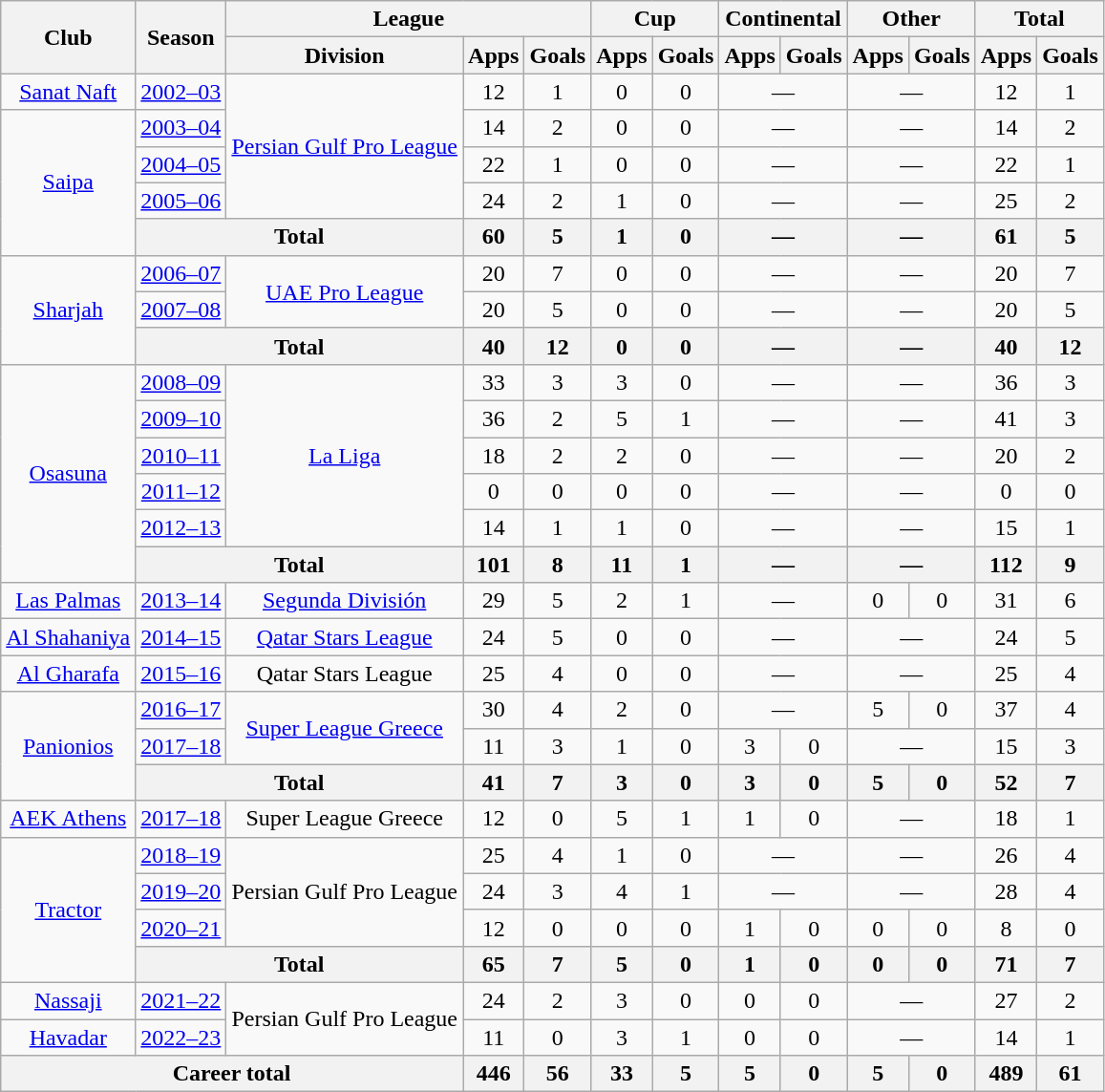<table class="wikitable" style="text-align:center">
<tr>
<th rowspan="2">Club</th>
<th rowspan="2">Season</th>
<th colspan="3">League</th>
<th colspan="2">Cup</th>
<th colspan="2">Continental</th>
<th colspan="2">Other</th>
<th colspan="2">Total</th>
</tr>
<tr>
<th>Division</th>
<th>Apps</th>
<th>Goals</th>
<th>Apps</th>
<th>Goals</th>
<th>Apps</th>
<th>Goals</th>
<th>Apps</th>
<th>Goals</th>
<th>Apps</th>
<th>Goals</th>
</tr>
<tr>
<td><a href='#'>Sanat Naft</a></td>
<td><a href='#'>2002–03</a></td>
<td rowspan="4"><a href='#'>Persian Gulf Pro League</a></td>
<td>12</td>
<td>1</td>
<td>0</td>
<td>0</td>
<td colspan="2">—</td>
<td colspan="2">—</td>
<td>12</td>
<td>1</td>
</tr>
<tr>
<td rowspan="4"><a href='#'>Saipa</a></td>
<td><a href='#'>2003–04</a></td>
<td>14</td>
<td>2</td>
<td>0</td>
<td>0</td>
<td colspan="2">—</td>
<td colspan="2">—</td>
<td>14</td>
<td>2</td>
</tr>
<tr>
<td><a href='#'>2004–05</a></td>
<td>22</td>
<td>1</td>
<td>0</td>
<td>0</td>
<td colspan=2>—</td>
<td colspan="2">—</td>
<td>22</td>
<td>1</td>
</tr>
<tr>
<td><a href='#'>2005–06</a></td>
<td>24</td>
<td>2</td>
<td>1</td>
<td>0</td>
<td colspan="2">—</td>
<td colspan="2">—</td>
<td>25</td>
<td>2</td>
</tr>
<tr>
<th colspan="2">Total</th>
<th>60</th>
<th>5</th>
<th>1</th>
<th>0</th>
<th colspan="2">—</th>
<th colspan="2">—</th>
<th>61</th>
<th>5</th>
</tr>
<tr>
<td rowspan="3"><a href='#'>Sharjah</a></td>
<td><a href='#'>2006–07</a></td>
<td rowspan="2"><a href='#'>UAE Pro League</a></td>
<td>20</td>
<td>7</td>
<td>0</td>
<td>0</td>
<td colspan="2">—</td>
<td colspan="2">—</td>
<td>20</td>
<td>7</td>
</tr>
<tr>
<td><a href='#'>2007–08</a></td>
<td>20</td>
<td>5</td>
<td>0</td>
<td>0</td>
<td colspan="2">—</td>
<td colspan="2">—</td>
<td>20</td>
<td>5</td>
</tr>
<tr>
<th colspan="2">Total</th>
<th>40</th>
<th>12</th>
<th>0</th>
<th>0</th>
<th colspan="2">—</th>
<th colspan="2">—</th>
<th>40</th>
<th>12</th>
</tr>
<tr>
<td rowspan="6"><a href='#'>Osasuna</a></td>
<td><a href='#'>2008–09</a></td>
<td rowspan="5"><a href='#'>La Liga</a></td>
<td>33</td>
<td>3</td>
<td>3</td>
<td>0</td>
<td colspan="2">—</td>
<td colspan="2">—</td>
<td>36</td>
<td>3</td>
</tr>
<tr>
<td><a href='#'>2009–10</a></td>
<td>36</td>
<td>2</td>
<td>5</td>
<td>1</td>
<td colspan="2">—</td>
<td colspan="2">—</td>
<td>41</td>
<td>3</td>
</tr>
<tr>
<td><a href='#'>2010–11</a></td>
<td>18</td>
<td>2</td>
<td>2</td>
<td>0</td>
<td colspan="2">—</td>
<td colspan="2">—</td>
<td>20</td>
<td>2</td>
</tr>
<tr>
<td><a href='#'>2011–12</a></td>
<td>0</td>
<td>0</td>
<td>0</td>
<td>0</td>
<td colspan="2">—</td>
<td colspan="2">—</td>
<td>0</td>
<td>0</td>
</tr>
<tr>
<td><a href='#'>2012–13</a></td>
<td>14</td>
<td>1</td>
<td>1</td>
<td>0</td>
<td colspan="2">—</td>
<td colspan="2">—</td>
<td>15</td>
<td>1</td>
</tr>
<tr>
<th colspan="2">Total</th>
<th>101</th>
<th>8</th>
<th>11</th>
<th>1</th>
<th colspan="2">—</th>
<th colspan="2">—</th>
<th>112</th>
<th>9</th>
</tr>
<tr>
<td><a href='#'>Las Palmas</a></td>
<td><a href='#'>2013–14</a></td>
<td><a href='#'>Segunda División</a></td>
<td>29</td>
<td>5</td>
<td>2</td>
<td>1</td>
<td colspan="2">—</td>
<td>0</td>
<td>0</td>
<td>31</td>
<td>6</td>
</tr>
<tr>
<td><a href='#'>Al Shahaniya</a></td>
<td><a href='#'>2014–15</a></td>
<td><a href='#'>Qatar Stars League</a></td>
<td>24</td>
<td>5</td>
<td>0</td>
<td>0</td>
<td colspan="2">—</td>
<td colspan="2">—</td>
<td>24</td>
<td>5</td>
</tr>
<tr>
<td><a href='#'>Al Gharafa</a></td>
<td><a href='#'>2015–16</a></td>
<td>Qatar Stars League</td>
<td>25</td>
<td>4</td>
<td>0</td>
<td>0</td>
<td colspan="2">—</td>
<td colspan="2">—</td>
<td>25</td>
<td>4</td>
</tr>
<tr>
<td rowspan="3"><a href='#'>Panionios</a></td>
<td><a href='#'>2016–17</a></td>
<td rowspan="2"><a href='#'>Super League Greece</a></td>
<td>30</td>
<td>4</td>
<td>2</td>
<td>0</td>
<td colspan="2">—</td>
<td>5</td>
<td>0</td>
<td>37</td>
<td>4</td>
</tr>
<tr>
<td><a href='#'>2017–18</a></td>
<td>11</td>
<td>3</td>
<td>1</td>
<td>0</td>
<td>3</td>
<td>0</td>
<td colspan="2">—</td>
<td>15</td>
<td>3</td>
</tr>
<tr>
<th colspan="2">Total</th>
<th>41</th>
<th>7</th>
<th>3</th>
<th>0</th>
<th>3</th>
<th>0</th>
<th>5</th>
<th>0</th>
<th>52</th>
<th>7</th>
</tr>
<tr>
<td><a href='#'>AEK Athens</a></td>
<td><a href='#'>2017–18</a></td>
<td>Super League Greece</td>
<td>12</td>
<td>0</td>
<td>5</td>
<td>1</td>
<td>1</td>
<td>0</td>
<td colspan="2">—</td>
<td>18</td>
<td>1</td>
</tr>
<tr>
<td rowspan="4"><a href='#'>Tractor</a></td>
<td><a href='#'>2018–19</a></td>
<td rowspan="3">Persian Gulf Pro League</td>
<td>25</td>
<td>4</td>
<td>1</td>
<td>0</td>
<td colspan="2">—</td>
<td colspan="2">—</td>
<td>26</td>
<td>4</td>
</tr>
<tr>
<td><a href='#'>2019–20</a></td>
<td>24</td>
<td>3</td>
<td>4</td>
<td>1</td>
<td colspan="2">—</td>
<td colspan="2">—</td>
<td>28</td>
<td>4</td>
</tr>
<tr>
<td><a href='#'>2020–21</a></td>
<td>12</td>
<td>0</td>
<td>0</td>
<td>0</td>
<td>1</td>
<td>0</td>
<td>0</td>
<td>0</td>
<td>8</td>
<td>0</td>
</tr>
<tr>
<th colspan="2">Total</th>
<th>65</th>
<th>7</th>
<th>5</th>
<th>0</th>
<th>1</th>
<th>0</th>
<th>0</th>
<th>0</th>
<th>71</th>
<th>7</th>
</tr>
<tr>
<td><a href='#'>Nassaji</a></td>
<td><a href='#'>2021–22</a></td>
<td rowspan="2">Persian Gulf Pro League</td>
<td>24</td>
<td>2</td>
<td>3</td>
<td>0</td>
<td>0</td>
<td>0</td>
<td colspan="2">—</td>
<td>27</td>
<td>2</td>
</tr>
<tr>
<td><a href='#'>Havadar</a></td>
<td><a href='#'>2022–23</a></td>
<td>11</td>
<td>0</td>
<td>3</td>
<td>1</td>
<td>0</td>
<td>0</td>
<td colspan="2">—</td>
<td>14</td>
<td>1</td>
</tr>
<tr>
<th colspan="3">Career total</th>
<th>446</th>
<th>56</th>
<th>33</th>
<th>5</th>
<th>5</th>
<th>0</th>
<th>5</th>
<th>0</th>
<th>489</th>
<th>61</th>
</tr>
</table>
